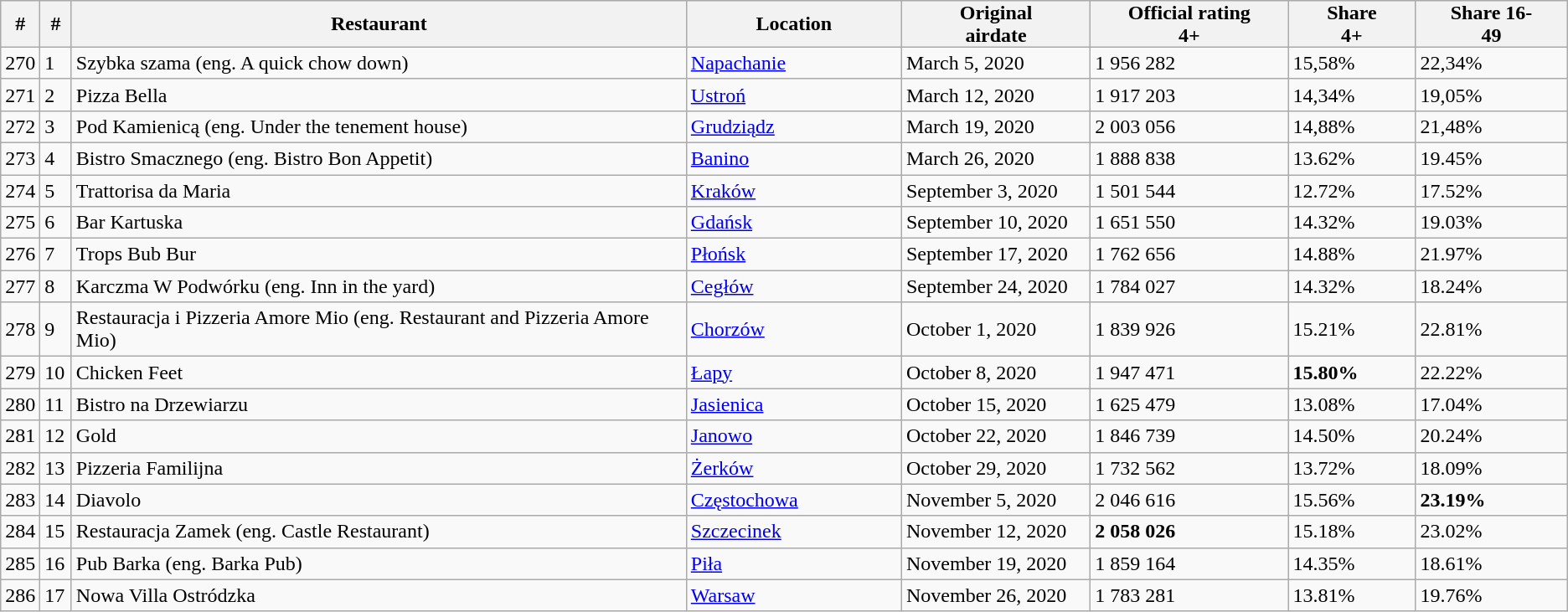<table class=wikitable>
<tr>
<th style="padding: 0px 8px">#</th>
<th style="padding: 0px 8px">#</th>
<th style="padding: 0px 35px">Restaurant</th>
<th style="padding: 0px 55px">Location</th>
<th style="padding: 0px 20px">Original airdate</th>
<th style="padding: 0px 20px">Official rating 4+</th>
<th style="padding: 0px 20px">Share 4+</th>
<th style="padding: 0px 20px">Share 16-49</th>
</tr>
<tr>
<td>270</td>
<td>1</td>
<td>Szybka szama (eng. A quick chow down) </td>
<td><a href='#'>Napachanie</a></td>
<td>March 5, 2020</td>
<td>1 956 282</td>
<td>15,58%</td>
<td>22,34%</td>
</tr>
<tr>
<td>271</td>
<td>2</td>
<td>Pizza Bella </td>
<td><a href='#'>Ustroń</a></td>
<td>March 12, 2020</td>
<td>1 917 203</td>
<td>14,34%</td>
<td>19,05%</td>
</tr>
<tr>
<td>272</td>
<td>3</td>
<td>Pod Kamienicą (eng. Under the tenement house) </td>
<td><a href='#'>Grudziądz</a></td>
<td>March 19, 2020</td>
<td>2 003 056</td>
<td>14,88%</td>
<td>21,48%</td>
</tr>
<tr>
<td>273</td>
<td>4</td>
<td>Bistro Smacznego (eng. Bistro Bon Appetit) </td>
<td><a href='#'>Banino</a></td>
<td>March 26, 2020</td>
<td>1 888 838</td>
<td>13.62%</td>
<td>19.45%</td>
</tr>
<tr>
<td>274</td>
<td>5</td>
<td>Trattorisa da Maria </td>
<td><a href='#'>Kraków</a></td>
<td>September 3, 2020</td>
<td>1 501 544</td>
<td>12.72%</td>
<td>17.52%</td>
</tr>
<tr>
<td>275</td>
<td>6</td>
<td>Bar Kartuska </td>
<td><a href='#'>Gdańsk</a></td>
<td>September 10, 2020</td>
<td>1 651 550</td>
<td>14.32%</td>
<td>19.03%</td>
</tr>
<tr>
<td>276</td>
<td>7</td>
<td>Trops Bub Bur </td>
<td><a href='#'>Płońsk</a></td>
<td>September 17, 2020</td>
<td>1 762 656</td>
<td>14.88%</td>
<td>21.97%</td>
</tr>
<tr>
<td>277</td>
<td>8</td>
<td>Karczma W Podwórku (eng. Inn in the yard) </td>
<td><a href='#'>Cegłów</a></td>
<td>September 24, 2020</td>
<td>1 784 027</td>
<td>14.32%</td>
<td>18.24%</td>
</tr>
<tr>
<td>278</td>
<td>9</td>
<td>Restauracja i Pizzeria Amore Mio (eng. Restaurant and Pizzeria Amore Mio) </td>
<td><a href='#'>Chorzów</a></td>
<td>October 1, 2020</td>
<td>1 839 926</td>
<td>15.21%</td>
<td>22.81%</td>
</tr>
<tr>
<td>279</td>
<td>10</td>
<td>Chicken Feet </td>
<td><a href='#'>Łapy</a></td>
<td>October 8, 2020</td>
<td>1 947 471</td>
<td><strong>15.80%</strong></td>
<td>22.22%</td>
</tr>
<tr>
<td>280</td>
<td>11</td>
<td>Bistro na Drzewiarzu </td>
<td><a href='#'>Jasienica</a></td>
<td>October 15, 2020</td>
<td>1 625 479</td>
<td>13.08%</td>
<td>17.04%</td>
</tr>
<tr>
<td>281</td>
<td>12</td>
<td>Gold </td>
<td><a href='#'>Janowo</a></td>
<td>October 22, 2020</td>
<td>1 846 739</td>
<td>14.50%</td>
<td>20.24%</td>
</tr>
<tr>
<td>282</td>
<td>13</td>
<td>Pizzeria Familijna </td>
<td><a href='#'>Żerków</a></td>
<td>October 29, 2020</td>
<td>1 732 562</td>
<td>13.72%</td>
<td>18.09%</td>
</tr>
<tr>
<td>283</td>
<td>14</td>
<td>Diavolo </td>
<td><a href='#'>Częstochowa</a></td>
<td>November 5, 2020</td>
<td>2 046 616</td>
<td>15.56%</td>
<td><strong>23.19%</strong></td>
</tr>
<tr>
<td>284</td>
<td>15</td>
<td>Restauracja Zamek (eng. Castle Restaurant) </td>
<td><a href='#'>Szczecinek</a></td>
<td>November 12, 2020</td>
<td><strong>2 058 026</strong></td>
<td>15.18%</td>
<td>23.02%</td>
</tr>
<tr>
<td>285</td>
<td>16</td>
<td>Pub Barka (eng. Barka Pub) </td>
<td><a href='#'>Piła</a></td>
<td>November 19, 2020</td>
<td>1 859 164</td>
<td>14.35%</td>
<td>18.61%</td>
</tr>
<tr>
<td>286</td>
<td>17</td>
<td>Nowa Villa Ostródzka </td>
<td><a href='#'>Warsaw</a></td>
<td>November 26, 2020</td>
<td>1 783 281</td>
<td>13.81%</td>
<td>19.76%</td>
</tr>
</table>
